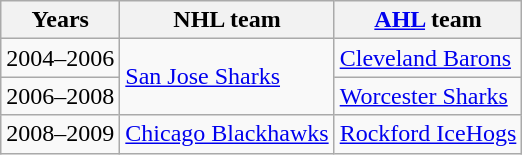<table class="wikitable">
<tr>
<th>Years</th>
<th>NHL team</th>
<th><a href='#'>AHL</a> team</th>
</tr>
<tr>
<td>2004–2006</td>
<td rowspan=2><a href='#'>San Jose Sharks</a></td>
<td><a href='#'>Cleveland Barons</a></td>
</tr>
<tr>
<td>2006–2008</td>
<td><a href='#'>Worcester Sharks</a></td>
</tr>
<tr>
<td>2008–2009</td>
<td><a href='#'>Chicago Blackhawks</a></td>
<td><a href='#'>Rockford IceHogs</a></td>
</tr>
</table>
